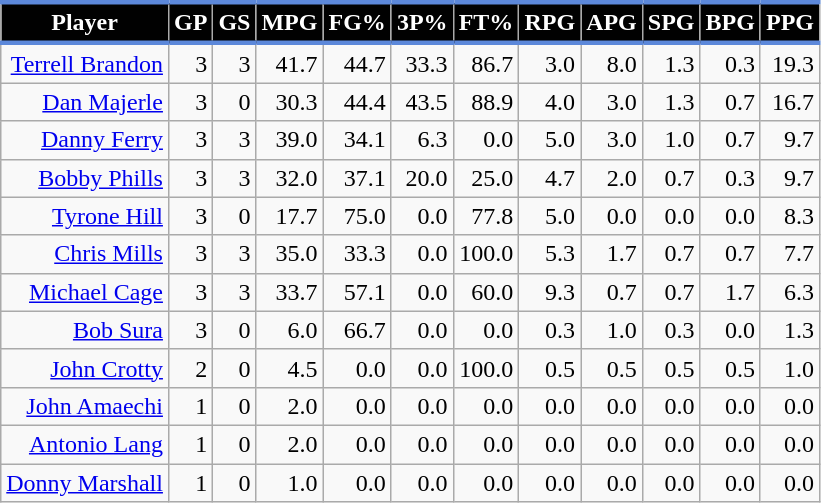<table class="wikitable sortable" style="text-align:right;">
<tr>
<th style="background:#010101; color:#FFFFFF; border-top:#5C88DA 3px solid; border-bottom:#5C88DA 3px solid;">Player</th>
<th style="background:#010101; color:#FFFFFF; border-top:#5C88DA 3px solid; border-bottom:#5C88DA 3px solid;">GP</th>
<th style="background:#010101; color:#FFFFFF; border-top:#5C88DA 3px solid; border-bottom:#5C88DA 3px solid;">GS</th>
<th style="background:#010101; color:#FFFFFF; border-top:#5C88DA 3px solid; border-bottom:#5C88DA 3px solid;">MPG</th>
<th style="background:#010101; color:#FFFFFF; border-top:#5C88DA 3px solid; border-bottom:#5C88DA 3px solid;">FG%</th>
<th style="background:#010101; color:#FFFFFF; border-top:#5C88DA 3px solid; border-bottom:#5C88DA 3px solid;">3P%</th>
<th style="background:#010101; color:#FFFFFF; border-top:#5C88DA 3px solid; border-bottom:#5C88DA 3px solid;">FT%</th>
<th style="background:#010101; color:#FFFFFF; border-top:#5C88DA 3px solid; border-bottom:#5C88DA 3px solid;">RPG</th>
<th style="background:#010101; color:#FFFFFF; border-top:#5C88DA 3px solid; border-bottom:#5C88DA 3px solid;">APG</th>
<th style="background:#010101; color:#FFFFFF; border-top:#5C88DA 3px solid; border-bottom:#5C88DA 3px solid;">SPG</th>
<th style="background:#010101; color:#FFFFFF; border-top:#5C88DA 3px solid; border-bottom:#5C88DA 3px solid;">BPG</th>
<th style="background:#010101; color:#FFFFFF; border-top:#5C88DA 3px solid; border-bottom:#5C88DA 3px solid;">PPG</th>
</tr>
<tr>
<td><a href='#'>Terrell Brandon</a></td>
<td>3</td>
<td>3</td>
<td>41.7</td>
<td>44.7</td>
<td>33.3</td>
<td>86.7</td>
<td>3.0</td>
<td>8.0</td>
<td>1.3</td>
<td>0.3</td>
<td>19.3</td>
</tr>
<tr>
<td><a href='#'>Dan Majerle</a></td>
<td>3</td>
<td>0</td>
<td>30.3</td>
<td>44.4</td>
<td>43.5</td>
<td>88.9</td>
<td>4.0</td>
<td>3.0</td>
<td>1.3</td>
<td>0.7</td>
<td>16.7</td>
</tr>
<tr>
<td><a href='#'>Danny Ferry</a></td>
<td>3</td>
<td>3</td>
<td>39.0</td>
<td>34.1</td>
<td>6.3</td>
<td>0.0</td>
<td>5.0</td>
<td>3.0</td>
<td>1.0</td>
<td>0.7</td>
<td>9.7</td>
</tr>
<tr>
<td><a href='#'>Bobby Phills</a></td>
<td>3</td>
<td>3</td>
<td>32.0</td>
<td>37.1</td>
<td>20.0</td>
<td>25.0</td>
<td>4.7</td>
<td>2.0</td>
<td>0.7</td>
<td>0.3</td>
<td>9.7</td>
</tr>
<tr>
<td><a href='#'>Tyrone Hill</a></td>
<td>3</td>
<td>0</td>
<td>17.7</td>
<td>75.0</td>
<td>0.0</td>
<td>77.8</td>
<td>5.0</td>
<td>0.0</td>
<td>0.0</td>
<td>0.0</td>
<td>8.3</td>
</tr>
<tr>
<td><a href='#'>Chris Mills</a></td>
<td>3</td>
<td>3</td>
<td>35.0</td>
<td>33.3</td>
<td>0.0</td>
<td>100.0</td>
<td>5.3</td>
<td>1.7</td>
<td>0.7</td>
<td>0.7</td>
<td>7.7</td>
</tr>
<tr>
<td><a href='#'>Michael Cage</a></td>
<td>3</td>
<td>3</td>
<td>33.7</td>
<td>57.1</td>
<td>0.0</td>
<td>60.0</td>
<td>9.3</td>
<td>0.7</td>
<td>0.7</td>
<td>1.7</td>
<td>6.3</td>
</tr>
<tr>
<td><a href='#'>Bob Sura</a></td>
<td>3</td>
<td>0</td>
<td>6.0</td>
<td>66.7</td>
<td>0.0</td>
<td>0.0</td>
<td>0.3</td>
<td>1.0</td>
<td>0.3</td>
<td>0.0</td>
<td>1.3</td>
</tr>
<tr>
<td><a href='#'>John Crotty</a></td>
<td>2</td>
<td>0</td>
<td>4.5</td>
<td>0.0</td>
<td>0.0</td>
<td>100.0</td>
<td>0.5</td>
<td>0.5</td>
<td>0.5</td>
<td>0.5</td>
<td>1.0</td>
</tr>
<tr>
<td><a href='#'>John Amaechi</a></td>
<td>1</td>
<td>0</td>
<td>2.0</td>
<td>0.0</td>
<td>0.0</td>
<td>0.0</td>
<td>0.0</td>
<td>0.0</td>
<td>0.0</td>
<td>0.0</td>
<td>0.0</td>
</tr>
<tr>
<td><a href='#'>Antonio Lang</a></td>
<td>1</td>
<td>0</td>
<td>2.0</td>
<td>0.0</td>
<td>0.0</td>
<td>0.0</td>
<td>0.0</td>
<td>0.0</td>
<td>0.0</td>
<td>0.0</td>
<td>0.0</td>
</tr>
<tr>
<td><a href='#'>Donny Marshall</a></td>
<td>1</td>
<td>0</td>
<td>1.0</td>
<td>0.0</td>
<td>0.0</td>
<td>0.0</td>
<td>0.0</td>
<td>0.0</td>
<td>0.0</td>
<td>0.0</td>
<td>0.0</td>
</tr>
</table>
